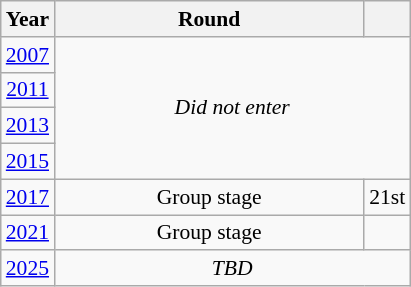<table class="wikitable" style="text-align: center; font-size:90%">
<tr>
<th>Year</th>
<th style="width:200px">Round</th>
<th></th>
</tr>
<tr>
<td><a href='#'>2007</a></td>
<td colspan="2" rowspan="4"><em>Did not enter</em></td>
</tr>
<tr>
<td><a href='#'>2011</a></td>
</tr>
<tr>
<td><a href='#'>2013</a></td>
</tr>
<tr>
<td><a href='#'>2015</a></td>
</tr>
<tr>
<td><a href='#'>2017</a></td>
<td>Group stage</td>
<td>21st</td>
</tr>
<tr>
<td><a href='#'>2021</a></td>
<td>Group stage</td>
<td></td>
</tr>
<tr>
<td><a href='#'>2025</a></td>
<td colspan="2"><em>TBD</em></td>
</tr>
</table>
